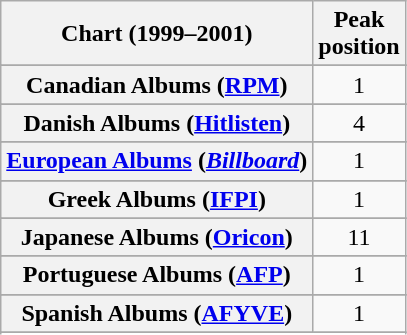<table class="wikitable sortable plainrowheaders" style="text-align:center">
<tr>
<th scope="col">Chart (1999–2001)</th>
<th scope="col">Peak<br>position</th>
</tr>
<tr>
</tr>
<tr>
</tr>
<tr>
</tr>
<tr>
</tr>
<tr>
<th scope="row">Canadian Albums (<a href='#'>RPM</a>)</th>
<td style="text-align:center;">1</td>
</tr>
<tr>
</tr>
<tr>
<th scope="row">Danish Albums (<a href='#'>Hitlisten</a>)</th>
<td style="text-align:center;">4</td>
</tr>
<tr>
</tr>
<tr>
<th scope="row"><a href='#'>European Albums</a> (<em><a href='#'>Billboard</a></em>)</th>
<td>1</td>
</tr>
<tr>
</tr>
<tr>
</tr>
<tr>
</tr>
<tr>
<th scope="row">Greek Albums (<a href='#'>IFPI</a>)</th>
<td>1</td>
</tr>
<tr>
</tr>
<tr>
</tr>
<tr>
</tr>
<tr>
<th scope="row">Japanese Albums (<a href='#'>Oricon</a>)</th>
<td>11</td>
</tr>
<tr>
</tr>
<tr>
</tr>
<tr>
<th scope="row">Portuguese Albums (<a href='#'>AFP</a>)</th>
<td style="text-align:center;">1</td>
</tr>
<tr>
</tr>
<tr>
<th scope="row">Spanish Albums (<a href='#'>AFYVE</a>)</th>
<td align="center">1</td>
</tr>
<tr>
</tr>
<tr>
</tr>
<tr>
</tr>
<tr>
</tr>
<tr>
</tr>
</table>
